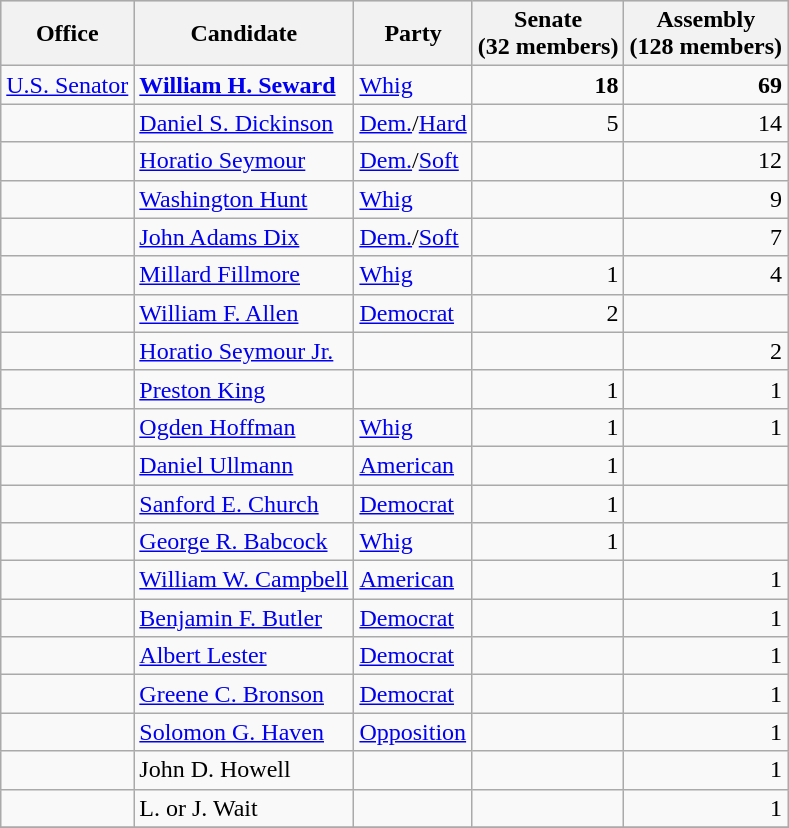<table class=wikitable>
<tr bgcolor=lightgrey>
<th>Office</th>
<th>Candidate</th>
<th>Party</th>
<th>Senate <br>(32 members)</th>
<th>Assembly <br>(128 members)</th>
</tr>
<tr>
<td><a href='#'>U.S. Senator</a></td>
<td><strong><a href='#'>William H. Seward</a></strong></td>
<td><a href='#'>Whig</a></td>
<td align="right"><strong>18</strong></td>
<td align="right"><strong>69</strong></td>
</tr>
<tr>
<td></td>
<td><a href='#'>Daniel S. Dickinson</a></td>
<td><a href='#'>Dem.</a>/<a href='#'>Hard</a></td>
<td align="right">5</td>
<td align="right">14</td>
</tr>
<tr>
<td></td>
<td><a href='#'>Horatio Seymour</a></td>
<td><a href='#'>Dem.</a>/<a href='#'>Soft</a></td>
<td align="right"></td>
<td align="right">12</td>
</tr>
<tr>
<td></td>
<td><a href='#'>Washington Hunt</a></td>
<td><a href='#'>Whig</a></td>
<td align="right"></td>
<td align="right">9</td>
</tr>
<tr>
<td></td>
<td><a href='#'>John Adams Dix</a></td>
<td><a href='#'>Dem.</a>/<a href='#'>Soft</a></td>
<td align="right"></td>
<td align="right">7</td>
</tr>
<tr>
<td></td>
<td><a href='#'>Millard Fillmore</a></td>
<td><a href='#'>Whig</a></td>
<td align="right">1</td>
<td align="right">4</td>
</tr>
<tr>
<td></td>
<td><a href='#'>William F. Allen</a></td>
<td><a href='#'>Democrat</a></td>
<td align="right">2</td>
<td align="right"></td>
</tr>
<tr>
<td></td>
<td><a href='#'>Horatio Seymour Jr.</a></td>
<td></td>
<td align="right"></td>
<td align="right">2</td>
</tr>
<tr>
<td></td>
<td><a href='#'>Preston King</a></td>
<td></td>
<td align="right">1</td>
<td align="right">1</td>
</tr>
<tr>
<td></td>
<td><a href='#'>Ogden Hoffman</a></td>
<td><a href='#'>Whig</a></td>
<td align="right">1</td>
<td align="right">1</td>
</tr>
<tr>
<td></td>
<td><a href='#'>Daniel Ullmann</a></td>
<td><a href='#'>American</a></td>
<td align="right">1</td>
<td align="right"></td>
</tr>
<tr>
<td></td>
<td><a href='#'>Sanford E. Church</a></td>
<td><a href='#'>Democrat</a></td>
<td align="right">1</td>
<td align="right"></td>
</tr>
<tr>
<td></td>
<td><a href='#'>George R. Babcock</a></td>
<td><a href='#'>Whig</a></td>
<td align="right">1</td>
<td align="right"></td>
</tr>
<tr>
<td></td>
<td><a href='#'>William W. Campbell</a></td>
<td><a href='#'>American</a></td>
<td align="right"></td>
<td align="right">1</td>
</tr>
<tr>
<td></td>
<td><a href='#'>Benjamin F. Butler</a></td>
<td><a href='#'>Democrat</a></td>
<td align="right"></td>
<td align="right">1</td>
</tr>
<tr>
<td></td>
<td><a href='#'>Albert Lester</a></td>
<td><a href='#'>Democrat</a></td>
<td align="right"></td>
<td align="right">1</td>
</tr>
<tr>
<td></td>
<td><a href='#'>Greene C. Bronson</a></td>
<td><a href='#'>Democrat</a></td>
<td align="right"></td>
<td align="right">1</td>
</tr>
<tr>
<td></td>
<td><a href='#'>Solomon G. Haven</a></td>
<td><a href='#'>Opposition</a></td>
<td align="right"></td>
<td align="right">1</td>
</tr>
<tr>
<td></td>
<td>John D. Howell</td>
<td></td>
<td align="right"></td>
<td align="right">1</td>
</tr>
<tr>
<td></td>
<td>L. or J. Wait</td>
<td></td>
<td align="right"></td>
<td align="right">1</td>
</tr>
<tr>
</tr>
</table>
